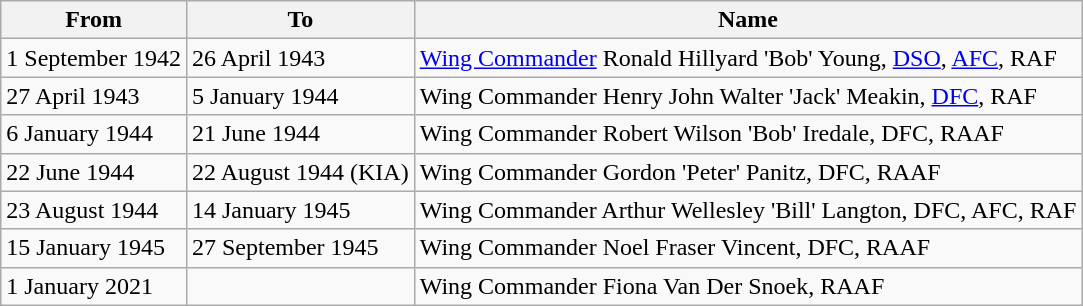<table class="wikitable">
<tr>
<th>From</th>
<th>To</th>
<th>Name</th>
</tr>
<tr>
<td>1 September 1942</td>
<td>26 April 1943</td>
<td><a href='#'>Wing Commander</a> Ronald Hillyard 'Bob' Young, <a href='#'>DSO</a>, <a href='#'>AFC</a>, RAF</td>
</tr>
<tr>
<td>27 April 1943</td>
<td>5 January 1944</td>
<td>Wing Commander Henry John Walter 'Jack' Meakin, <a href='#'>DFC</a>, RAF</td>
</tr>
<tr>
<td>6 January 1944</td>
<td>21 June 1944</td>
<td>Wing Commander Robert Wilson 'Bob' Iredale, DFC, RAAF</td>
</tr>
<tr>
<td>22 June 1944</td>
<td>22 August 1944 (KIA)</td>
<td>Wing Commander Gordon 'Peter' Panitz, DFC, RAAF</td>
</tr>
<tr>
<td>23 August 1944</td>
<td>14 January 1945</td>
<td>Wing Commander Arthur Wellesley 'Bill' Langton, DFC, AFC, RAF</td>
</tr>
<tr>
<td>15 January 1945</td>
<td>27 September 1945</td>
<td>Wing Commander Noel Fraser Vincent, DFC, RAAF</td>
</tr>
<tr>
<td>1 January 2021</td>
<td></td>
<td>Wing Commander Fiona Van Der Snoek, RAAF</td>
</tr>
</table>
